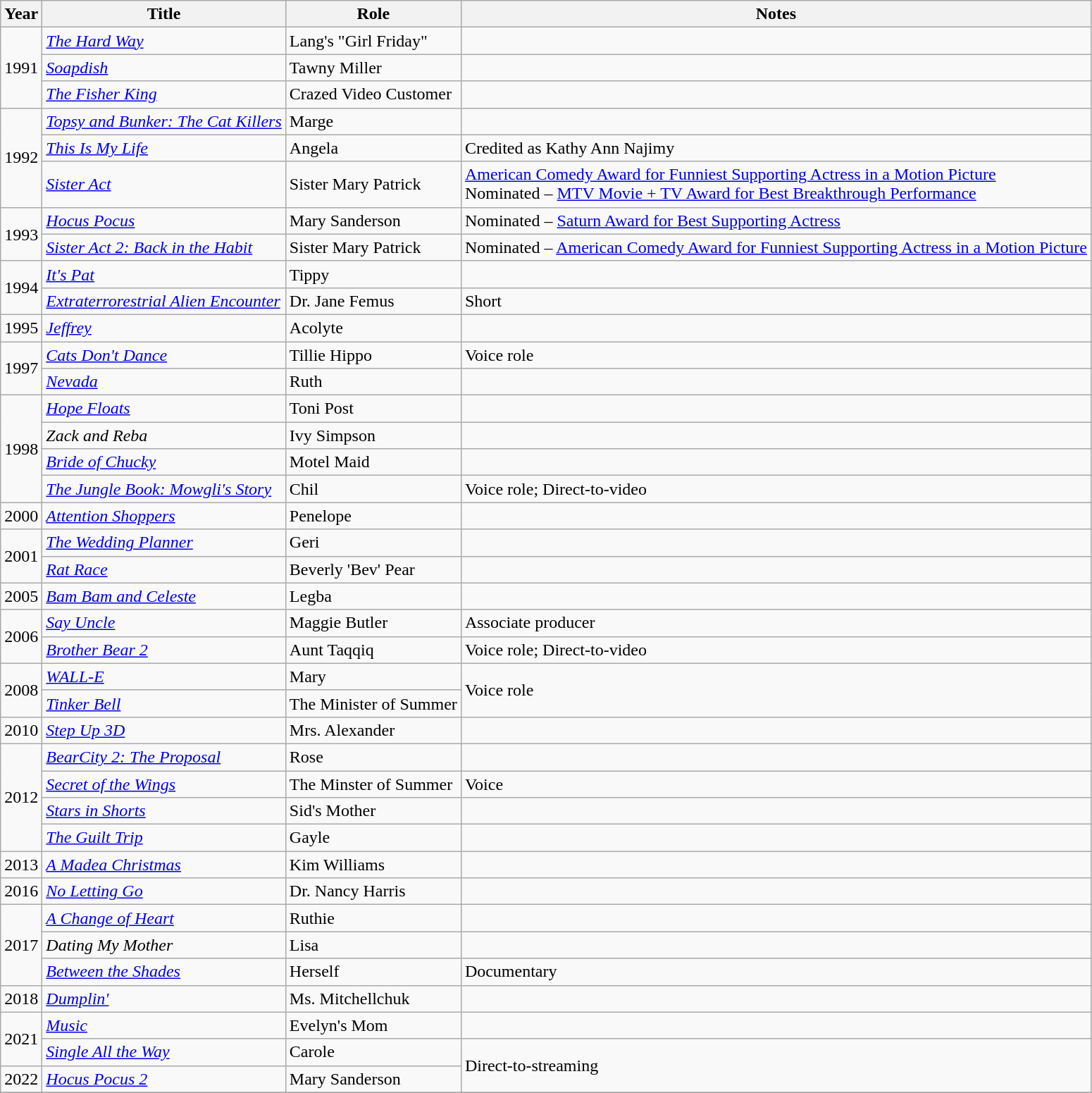<table class="wikitable sortable">
<tr>
<th>Year</th>
<th>Title</th>
<th>Role</th>
<th>Notes</th>
</tr>
<tr>
<td rowspan=3>1991</td>
<td><em><a href='#'>The Hard Way</a></em></td>
<td>Lang's "Girl Friday"</td>
<td></td>
</tr>
<tr>
<td><em><a href='#'>Soapdish</a></em></td>
<td>Tawny Miller</td>
<td></td>
</tr>
<tr>
<td><em><a href='#'>The Fisher King</a></em></td>
<td>Crazed Video Customer</td>
<td></td>
</tr>
<tr>
<td rowspan=3>1992</td>
<td><em><a href='#'>Topsy and Bunker: The Cat Killers</a></em></td>
<td>Marge</td>
<td></td>
</tr>
<tr>
<td><em><a href='#'>This Is My Life</a></em></td>
<td>Angela</td>
<td>Credited as Kathy Ann Najimy</td>
</tr>
<tr>
<td><em><a href='#'>Sister Act</a></em></td>
<td>Sister Mary Patrick</td>
<td><a href='#'>American Comedy Award for Funniest Supporting Actress in a Motion Picture</a><br>Nominated – <a href='#'>MTV Movie + TV Award for Best Breakthrough Performance</a></td>
</tr>
<tr>
<td rowspan=2>1993</td>
<td><em><a href='#'>Hocus Pocus</a></em></td>
<td>Mary Sanderson</td>
<td>Nominated – <a href='#'>Saturn Award for Best Supporting Actress</a></td>
</tr>
<tr>
<td><em><a href='#'>Sister Act 2: Back in the Habit</a></em></td>
<td>Sister Mary Patrick</td>
<td>Nominated – <a href='#'>American Comedy Award for Funniest Supporting Actress in a Motion Picture</a></td>
</tr>
<tr>
<td rowspan=2>1994</td>
<td><em><a href='#'>It's Pat</a></em></td>
<td>Tippy</td>
</tr>
<tr>
<td><em><a href='#'>Extraterrorestrial Alien Encounter</a></em></td>
<td>Dr. Jane Femus</td>
<td>Short</td>
</tr>
<tr>
<td>1995</td>
<td><em><a href='#'>Jeffrey</a></em></td>
<td>Acolyte</td>
<td></td>
</tr>
<tr>
<td rowspan=2>1997</td>
<td><em><a href='#'>Cats Don't Dance</a></em></td>
<td>Tillie Hippo</td>
<td>Voice role</td>
</tr>
<tr>
<td><em><a href='#'>Nevada</a></em></td>
<td>Ruth</td>
<td></td>
</tr>
<tr>
<td rowspan=4>1998</td>
<td><em><a href='#'>Hope Floats</a></em></td>
<td>Toni Post</td>
<td></td>
</tr>
<tr>
<td><em>Zack and Reba</em></td>
<td>Ivy Simpson</td>
<td></td>
</tr>
<tr>
<td><em><a href='#'>Bride of Chucky</a></em></td>
<td>Motel Maid</td>
<td></td>
</tr>
<tr>
<td><em><a href='#'>The Jungle Book: Mowgli's Story</a></em></td>
<td>Chil</td>
<td>Voice role; Direct-to-video</td>
</tr>
<tr>
<td>2000</td>
<td><em><a href='#'>Attention Shoppers</a></em></td>
<td>Penelope</td>
<td></td>
</tr>
<tr>
<td rowspan=2>2001</td>
<td><em><a href='#'>The Wedding Planner</a></em></td>
<td>Geri</td>
<td></td>
</tr>
<tr>
<td><em><a href='#'>Rat Race</a></em></td>
<td>Beverly 'Bev' Pear</td>
<td></td>
</tr>
<tr>
<td>2005</td>
<td><em><a href='#'>Bam Bam and Celeste</a></em></td>
<td>Legba</td>
<td></td>
</tr>
<tr>
<td rowspan=2>2006</td>
<td><em><a href='#'>Say Uncle</a></em></td>
<td>Maggie Butler</td>
<td>Associate producer</td>
</tr>
<tr>
<td><em><a href='#'>Brother Bear 2</a></em></td>
<td>Aunt Taqqiq</td>
<td>Voice role; Direct-to-video</td>
</tr>
<tr>
<td rowspan="2">2008</td>
<td><em><a href='#'>WALL-E</a></em></td>
<td>Mary</td>
<td rowspan="2">Voice role</td>
</tr>
<tr>
<td><em><a href='#'>Tinker Bell</a></em></td>
<td>The Minister of Summer</td>
</tr>
<tr>
<td>2010</td>
<td><em><a href='#'>Step Up 3D</a></em></td>
<td>Mrs. Alexander</td>
<td></td>
</tr>
<tr>
<td rowspan="4">2012</td>
<td><em><a href='#'>BearCity 2: The Proposal</a></em></td>
<td>Rose</td>
<td></td>
</tr>
<tr>
<td><em><a href='#'>Secret of the Wings</a></em></td>
<td>The Minster of Summer</td>
<td>Voice</td>
</tr>
<tr>
<td><em><a href='#'>Stars in Shorts</a></em></td>
<td>Sid's Mother</td>
<td></td>
</tr>
<tr>
<td><em><a href='#'>The Guilt Trip</a></em></td>
<td>Gayle</td>
<td></td>
</tr>
<tr>
<td>2013</td>
<td><em><a href='#'>A Madea Christmas</a></em></td>
<td>Kim Williams</td>
<td></td>
</tr>
<tr>
<td>2016</td>
<td><em><a href='#'>No Letting Go</a></em></td>
<td>Dr. Nancy Harris</td>
<td></td>
</tr>
<tr>
<td rowspan=3>2017</td>
<td><em><a href='#'>A Change of Heart</a></em></td>
<td>Ruthie</td>
<td></td>
</tr>
<tr>
<td><em>Dating My Mother</em></td>
<td>Lisa</td>
<td></td>
</tr>
<tr>
<td><em><a href='#'>Between the Shades</a></em></td>
<td>Herself</td>
<td>Documentary</td>
</tr>
<tr>
<td>2018</td>
<td><em><a href='#'>Dumplin'</a></em></td>
<td>Ms. Mitchellchuk</td>
<td></td>
</tr>
<tr>
<td rowspan=2>2021</td>
<td><a href='#'><em>Music</em></a></td>
<td>Evelyn's Mom</td>
<td></td>
</tr>
<tr>
<td><em><a href='#'>Single All the Way</a></em></td>
<td>Carole</td>
<td rowspan=2>Direct-to-streaming</td>
</tr>
<tr>
<td>2022</td>
<td><em><a href='#'>Hocus Pocus 2</a></em></td>
<td>Mary Sanderson</td>
</tr>
<tr>
</tr>
</table>
